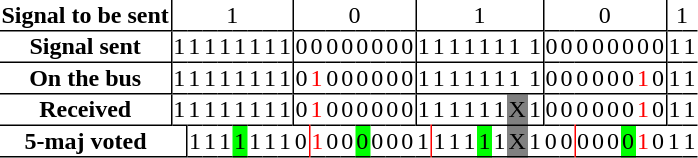<table style="border-collapse: collapse">
<tr style="border-bottom: solid black 1px">
<th>Signal to be sent</th>
<td style="text-align: center; border-left: solid black 1px" colspan="8">1</td>
<td style="text-align: center; border-left: solid black 1px" colspan="8">0</td>
<td style="text-align: center; border-left: solid black 1px" colspan="8">1</td>
<td style="text-align: center; border-left: solid black 1px" colspan="8">0</td>
<td style="text-align: center; border-left: solid black 1px" colspan="2">1</td>
</tr>
<tr style="border-bottom: solid black 1px">
<th>Signal sent</th>
<td style="border-left: solid black 1px">1</td>
<td>1</td>
<td>1</td>
<td>1</td>
<td>1</td>
<td>1</td>
<td>1</td>
<td>1</td>
<td style="border-left: solid black 1px">0</td>
<td>0</td>
<td>0</td>
<td>0</td>
<td>0</td>
<td>0</td>
<td>0</td>
<td>0</td>
<td style="border-left: solid black 1px">1</td>
<td>1</td>
<td>1</td>
<td>1</td>
<td>1</td>
<td>1</td>
<td>1</td>
<td>1</td>
<td style="border-left: solid black 1px">0</td>
<td>0</td>
<td>0</td>
<td>0</td>
<td>0</td>
<td>0</td>
<td>0</td>
<td>0</td>
<td style="border-left: solid black 1px">1</td>
<td>1</td>
</tr>
<tr style="border-bottom: solid black 1px">
<th>On the bus</th>
<td style="border-left: solid black 1px">1</td>
<td>1</td>
<td>1</td>
<td>1</td>
<td>1</td>
<td>1</td>
<td>1</td>
<td>1</td>
<td style="border-left: solid black 1px">0</td>
<td style="color: red">1</td>
<td>0</td>
<td>0</td>
<td>0</td>
<td>0</td>
<td>0</td>
<td>0</td>
<td style="border-left: solid black 1px">1</td>
<td>1</td>
<td>1</td>
<td>1</td>
<td>1</td>
<td>1</td>
<td>1</td>
<td>1</td>
<td style="border-left: solid black 1px">0</td>
<td>0</td>
<td>0</td>
<td>0</td>
<td>0</td>
<td>0</td>
<td style="color: red">1</td>
<td>0</td>
<td style="border-left: solid black 1px">1</td>
<td>1</td>
</tr>
<tr style="border-bottom: solid black 1px">
<th>Received</th>
<td style="border-left: solid black 1px">1</td>
<td>1</td>
<td>1</td>
<td>1</td>
<td>1</td>
<td>1</td>
<td>1</td>
<td>1</td>
<td style="border-left: solid black 1px">0</td>
<td style="color: red">1</td>
<td>0</td>
<td>0</td>
<td>0</td>
<td>0</td>
<td>0</td>
<td>0</td>
<td style="border-left: solid black 1px">1</td>
<td>1</td>
<td>1</td>
<td>1</td>
<td>1</td>
<td>1</td>
<td style="background-color:gray">X</td>
<td>1</td>
<td style="border-left: solid black 1px">0</td>
<td>0</td>
<td>0</td>
<td>0</td>
<td>0</td>
<td>0</td>
<td style="color: red">1</td>
<td>0</td>
<td style="border-left: solid black 1px">1</td>
<td>1</td>
</tr>
<tr style="border-bottom: solid black 1px">
<th>5-maj voted</th>
<td></td>
<td style="border-left: solid black 1px">1</td>
<td>1</td>
<td>1</td>
<td style="background-color: lime">1</td>
<td>1</td>
<td>1</td>
<td>1</td>
<td>0</td>
<td style="color: red; border-left: solid red 1px">1</td>
<td>0</td>
<td>0</td>
<td style="background-color: lime">0</td>
<td>0</td>
<td>0</td>
<td>0</td>
<td>1</td>
<td style="border-left: solid red 1px">1</td>
<td>1</td>
<td>1</td>
<td style="background-color: lime">1</td>
<td>1</td>
<td style="background-color: gray">X</td>
<td>1</td>
<td>0</td>
<td>0</td>
<td style="border-left: solid red 1px">0</td>
<td>0</td>
<td>0</td>
<td style="background-color: lime">0</td>
<td style="color: red">1</td>
<td>0</td>
<td>1</td>
<td>1</td>
</tr>
</table>
